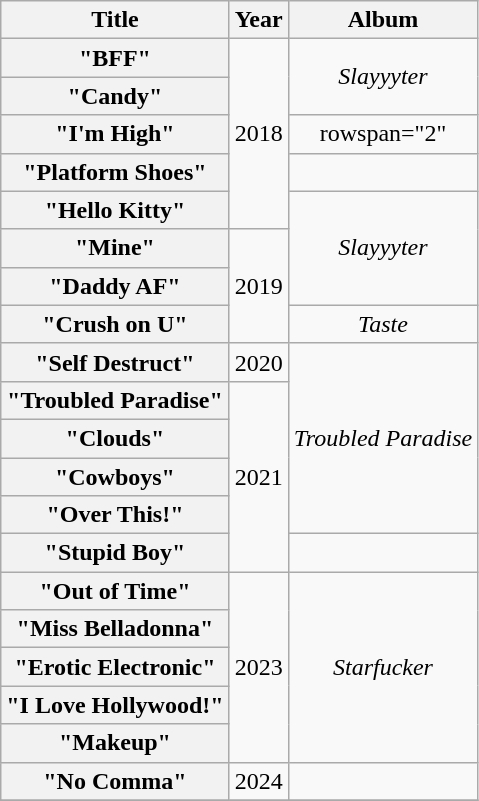<table class="wikitable plainrowheaders" style="text-align:center">
<tr>
<th scope="col">Title</th>
<th scope="col">Year</th>
<th scope="col">Album</th>
</tr>
<tr>
<th scope="row">"BFF"<br></th>
<td rowspan="5">2018</td>
<td rowspan="2"><em>Slayyyter</em></td>
</tr>
<tr>
<th scope="row">"Candy"</th>
</tr>
<tr>
<th scope="row">"I'm High"</th>
<td>rowspan="2" </td>
</tr>
<tr>
<th scope="row">"Platform Shoes"</th>
</tr>
<tr>
<th scope="row">"Hello Kitty"</th>
<td rowspan="3"><em>Slayyyter</em></td>
</tr>
<tr>
<th scope="row">"Mine"</th>
<td rowspan="3">2019</td>
</tr>
<tr>
<th scope="row">"Daddy AF"</th>
</tr>
<tr>
<th scope="row">"Crush on U"<br></th>
<td><em>Taste</em></td>
</tr>
<tr>
<th scope="row">"Self Destruct"<br></th>
<td>2020</td>
<td rowspan="5"><em>Troubled Paradise</em></td>
</tr>
<tr>
<th scope="row">"Troubled Paradise"</th>
<td rowspan="5">2021</td>
</tr>
<tr>
<th scope="row">"Clouds"</th>
</tr>
<tr>
<th scope="row">"Cowboys"</th>
</tr>
<tr>
<th scope="row">"Over This!"</th>
</tr>
<tr>
<th scope="row">"Stupid Boy"<br></th>
<td></td>
</tr>
<tr>
<th scope="row">"Out of Time"</th>
<td rowspan="5">2023</td>
<td rowspan="5"><em>Starfucker</em></td>
</tr>
<tr>
<th scope="row">"Miss Belladonna"</th>
</tr>
<tr>
<th scope="row">"Erotic Electronic"</th>
</tr>
<tr>
<th scope="row">"I Love Hollywood!"</th>
</tr>
<tr>
<th scope="row">"Makeup"<br></th>
</tr>
<tr>
<th scope="row">"No Comma"</th>
<td>2024</td>
<td></td>
</tr>
<tr>
</tr>
</table>
